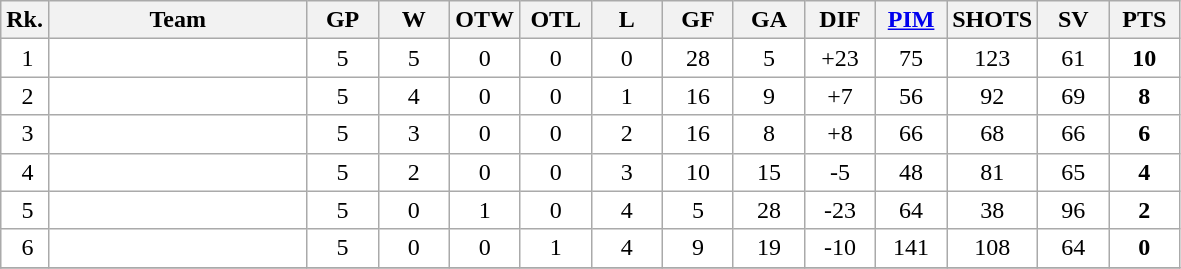<table class="wikitable" style="text-align:center;">
<tr>
<th width=20>Rk.</th>
<th width=165>Team</th>
<th width=40>GP</th>
<th width=40>W</th>
<th width=40>OTW</th>
<th width=40>OTL</th>
<th width=40>L</th>
<th width=40>GF</th>
<th width=40>GA</th>
<th width=40>DIF</th>
<th width=40><a href='#'>PIM</a></th>
<th width=40>SHOTS</th>
<th width=40>SV</th>
<th width=40>PTS</th>
</tr>
<tr style="background:#ffffff;">
<td> 1</td>
<td style="text-align:left;"></td>
<td>5</td>
<td>5</td>
<td>0</td>
<td>0</td>
<td>0</td>
<td>28</td>
<td>5</td>
<td>+23</td>
<td>75</td>
<td>123</td>
<td>61</td>
<td><strong>10</strong></td>
</tr>
<tr style="background:#ffffff;">
<td> 2</td>
<td style="text-align:left;"></td>
<td>5</td>
<td>4</td>
<td>0</td>
<td>0</td>
<td>1</td>
<td>16</td>
<td>9</td>
<td>+7</td>
<td>56</td>
<td>92</td>
<td>69</td>
<td><strong>8</strong></td>
</tr>
<tr style="background:#ffffff;">
<td> 3</td>
<td style="text-align:left;"></td>
<td>5</td>
<td>3</td>
<td>0</td>
<td>0</td>
<td>2</td>
<td>16</td>
<td>8</td>
<td>+8</td>
<td>66</td>
<td>68</td>
<td>66</td>
<td><strong>6</strong></td>
</tr>
<tr style="background:#ffffff;">
<td> 4</td>
<td style="text-align:left;"></td>
<td>5</td>
<td>2</td>
<td>0</td>
<td>0</td>
<td>3</td>
<td>10</td>
<td>15</td>
<td>-5</td>
<td>48</td>
<td>81</td>
<td>65</td>
<td><strong>4</strong></td>
</tr>
<tr style="background:#ffffff;">
<td> 5</td>
<td style="text-align:left;"></td>
<td>5</td>
<td>0</td>
<td>1</td>
<td>0</td>
<td>4</td>
<td>5</td>
<td>28</td>
<td>-23</td>
<td>64</td>
<td>38</td>
<td>96</td>
<td><strong>2</strong></td>
</tr>
<tr style="background:#ffffff;">
<td> 6</td>
<td style="text-align:left;"></td>
<td>5</td>
<td>0</td>
<td>0</td>
<td>1</td>
<td>4</td>
<td>9</td>
<td>19</td>
<td>-10</td>
<td>141</td>
<td>108</td>
<td>64</td>
<td><strong>0</strong></td>
</tr>
<tr style="background:#ffffff;">
</tr>
</table>
